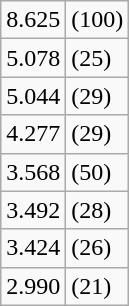<table class="wikitable">
<tr>
<td>8.625</td>
<td>(100)</td>
</tr>
<tr>
<td>5.078</td>
<td>(25)</td>
</tr>
<tr>
<td>5.044</td>
<td>(29)</td>
</tr>
<tr>
<td>4.277</td>
<td>(29)</td>
</tr>
<tr>
<td>3.568</td>
<td>(50)</td>
</tr>
<tr>
<td>3.492</td>
<td>(28)</td>
</tr>
<tr>
<td>3.424</td>
<td>(26)</td>
</tr>
<tr>
<td>2.990</td>
<td>(21)</td>
</tr>
</table>
